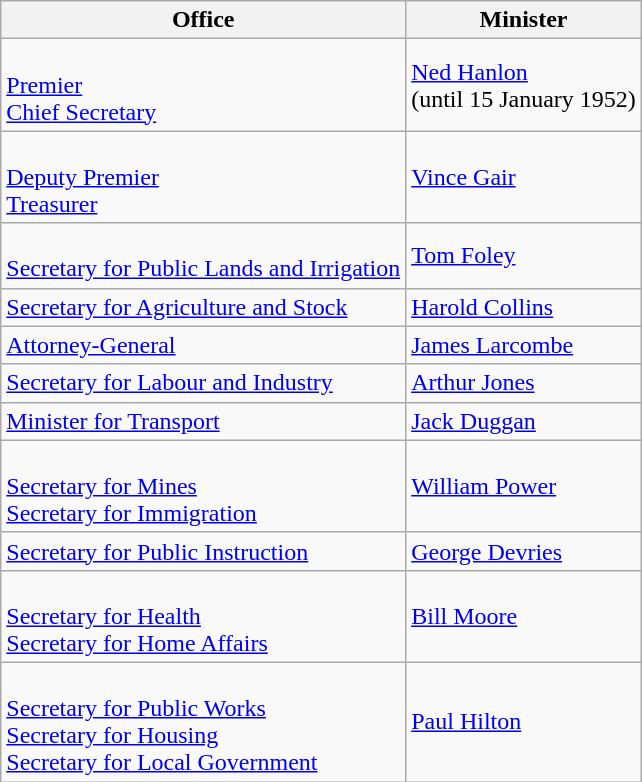<table class="wikitable">
<tr>
<th>Office</th>
<th>Minister</th>
</tr>
<tr>
<td><br><a href='#'>Premier</a><br>
<a href='#'>Chief Secretary</a><br></td>
<td><a href='#'>Ned Hanlon</a><br>(until 15 January 1952)</td>
</tr>
<tr>
<td><br><a href='#'>Deputy Premier</a><br>
<a href='#'>Treasurer</a></td>
<td><a href='#'>Vince Gair</a></td>
</tr>
<tr>
<td><br><a href='#'>Secretary for Public Lands and Irrigation</a><br></td>
<td><a href='#'>Tom Foley</a></td>
</tr>
<tr>
<td><a href='#'>Secretary for Agriculture and Stock</a></td>
<td><a href='#'>Harold Collins</a></td>
</tr>
<tr>
<td><a href='#'>Attorney-General</a></td>
<td><a href='#'>James Larcombe</a></td>
</tr>
<tr>
<td><a href='#'>Secretary for Labour and Industry</a></td>
<td><a href='#'>Arthur Jones</a></td>
</tr>
<tr>
<td><a href='#'>Minister for Transport</a></td>
<td><a href='#'>Jack Duggan</a></td>
</tr>
<tr>
<td><br><a href='#'>Secretary for Mines</a><br>
<a href='#'>Secretary for Immigration</a></td>
<td><a href='#'>William Power</a></td>
</tr>
<tr>
<td><a href='#'>Secretary for Public Instruction</a></td>
<td><a href='#'>George Devries</a></td>
</tr>
<tr>
<td><br><a href='#'>Secretary for Health</a><br>
<a href='#'>Secretary for Home Affairs</a></td>
<td><a href='#'>Bill Moore</a></td>
</tr>
<tr>
<td><br><a href='#'>Secretary for Public Works</a><br>
<a href='#'>Secretary for Housing</a><br>
<a href='#'>Secretary for Local Government</a></td>
<td><a href='#'>Paul Hilton</a></td>
</tr>
</table>
